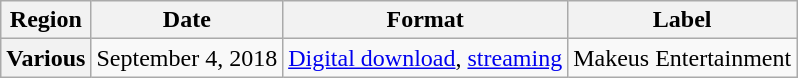<table class="wikitable plainrowheaders">
<tr>
<th>Region</th>
<th>Date</th>
<th>Format</th>
<th>Label</th>
</tr>
<tr>
<th scope="row">Various</th>
<td>September 4, 2018</td>
<td><a href='#'>Digital download</a>, <a href='#'>streaming</a></td>
<td>Makeus Entertainment</td>
</tr>
</table>
